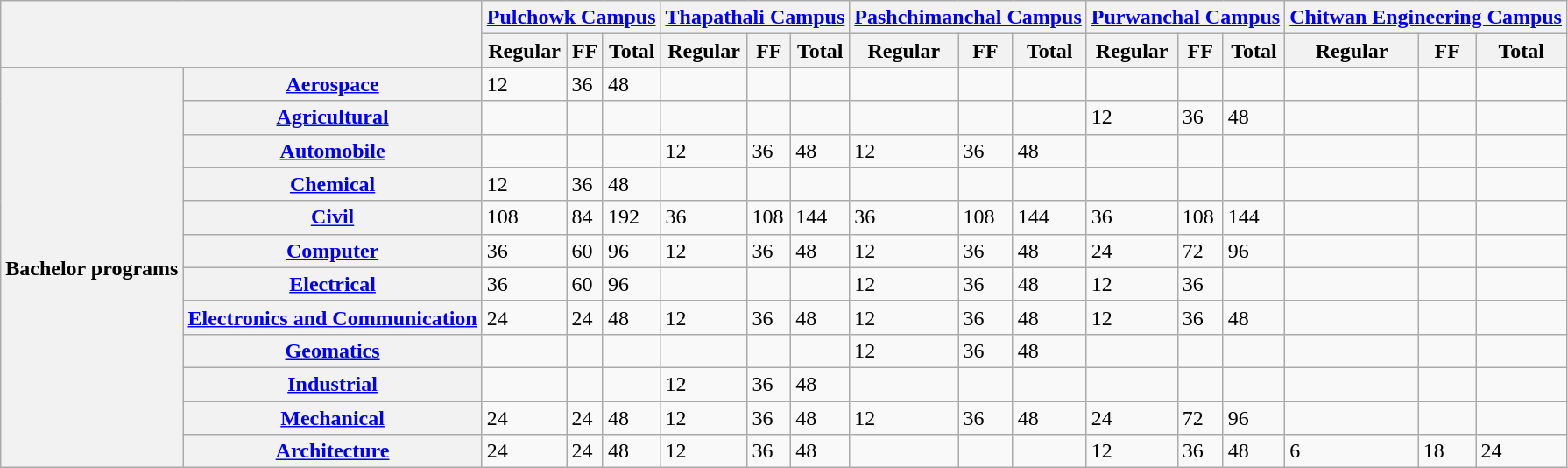<table class="wikitable">
<tr>
<th colspan="2" rowspan="2"></th>
<th colspan="3"><a href='#'>Pulchowk Campus</a></th>
<th colspan="3"><a href='#'>Thapathali Campus</a></th>
<th colspan="3"><a href='#'>Pashchimanchal Campus</a></th>
<th colspan="3"><a href='#'>Purwanchal Campus</a></th>
<th colspan="3"><a href='#'>Chitwan Engineering Campus</a></th>
</tr>
<tr>
<th>Regular</th>
<th>FF</th>
<th>Total</th>
<th>Regular</th>
<th>FF</th>
<th>Total</th>
<th>Regular</th>
<th>FF</th>
<th>Total</th>
<th>Regular</th>
<th>FF</th>
<th>Total</th>
<th>Regular</th>
<th>FF</th>
<th>Total</th>
</tr>
<tr>
<th rowspan="12">Bachelor programs</th>
<th><a href='#'>Aerospace</a></th>
<td>12</td>
<td>36</td>
<td>48</td>
<td></td>
<td></td>
<td></td>
<td></td>
<td></td>
<td></td>
<td></td>
<td></td>
<td></td>
<td></td>
<td></td>
<td></td>
</tr>
<tr>
<th><a href='#'>Agricultural</a></th>
<td></td>
<td></td>
<td></td>
<td></td>
<td></td>
<td></td>
<td></td>
<td></td>
<td></td>
<td>12</td>
<td>36</td>
<td>48</td>
<td></td>
<td></td>
<td></td>
</tr>
<tr>
<th><a href='#'>Automobile</a></th>
<td></td>
<td></td>
<td></td>
<td>12</td>
<td>36</td>
<td>48</td>
<td>12</td>
<td>36</td>
<td>48</td>
<td></td>
<td></td>
<td></td>
<td></td>
<td></td>
<td></td>
</tr>
<tr>
<th><a href='#'>Chemical</a></th>
<td>12</td>
<td>36</td>
<td>48</td>
<td></td>
<td></td>
<td></td>
<td></td>
<td></td>
<td></td>
<td></td>
<td></td>
<td></td>
<td></td>
<td></td>
<td></td>
</tr>
<tr>
<th><a href='#'>Civil</a></th>
<td>108</td>
<td>84</td>
<td>192</td>
<td>36</td>
<td>108</td>
<td>144</td>
<td>36</td>
<td>108</td>
<td>144</td>
<td>36</td>
<td>108</td>
<td>144</td>
<td></td>
<td></td>
<td></td>
</tr>
<tr>
<th><a href='#'>Computer</a></th>
<td>36</td>
<td>60</td>
<td>96</td>
<td>12</td>
<td>36</td>
<td>48</td>
<td>12</td>
<td>36</td>
<td>48</td>
<td>24</td>
<td>72</td>
<td>96</td>
<td></td>
<td></td>
<td></td>
</tr>
<tr>
<th><a href='#'>Electrical</a></th>
<td>36</td>
<td>60</td>
<td>96</td>
<td></td>
<td></td>
<td></td>
<td>12</td>
<td>36</td>
<td>48</td>
<td>12</td>
<td>36</td>
<td></td>
<td></td>
<td></td>
<td></td>
</tr>
<tr>
<th><a href='#'>Electronics and Communication</a></th>
<td>24</td>
<td>24</td>
<td>48</td>
<td>12</td>
<td>36</td>
<td>48</td>
<td>12</td>
<td>36</td>
<td>48</td>
<td>12</td>
<td>36</td>
<td>48</td>
<td></td>
<td></td>
<td></td>
</tr>
<tr>
<th><a href='#'>Geomatics</a></th>
<td></td>
<td></td>
<td></td>
<td></td>
<td></td>
<td></td>
<td>12</td>
<td>36</td>
<td>48</td>
<td></td>
<td></td>
<td></td>
<td></td>
<td></td>
<td></td>
</tr>
<tr>
<th><a href='#'>Industrial</a></th>
<td></td>
<td></td>
<td></td>
<td>12</td>
<td>36</td>
<td>48</td>
<td></td>
<td></td>
<td></td>
<td></td>
<td></td>
<td></td>
<td></td>
<td></td>
<td></td>
</tr>
<tr>
<th><a href='#'>Mechanical</a></th>
<td>24</td>
<td>24</td>
<td>48</td>
<td>12</td>
<td>36</td>
<td>48</td>
<td>12</td>
<td>36</td>
<td>48</td>
<td>24</td>
<td>72</td>
<td>96</td>
<td></td>
<td></td>
<td></td>
</tr>
<tr>
<th><a href='#'>Architecture</a></th>
<td>24</td>
<td>24</td>
<td>48</td>
<td>12</td>
<td>36</td>
<td>48</td>
<td></td>
<td></td>
<td></td>
<td>12</td>
<td>36</td>
<td>48</td>
<td>6</td>
<td>18</td>
<td>24</td>
</tr>
</table>
